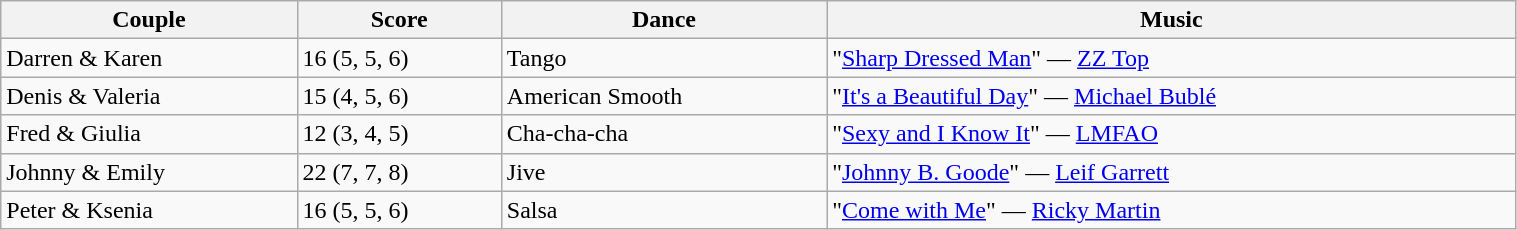<table class="wikitable" style="width:80%;">
<tr>
<th>Couple</th>
<th>Score</th>
<th>Dance</th>
<th>Music</th>
</tr>
<tr>
<td>Darren & Karen</td>
<td>16 (5, 5, 6)</td>
<td>Tango</td>
<td>"<a href='#'>Sharp Dressed Man</a>" — <a href='#'>ZZ Top</a></td>
</tr>
<tr>
<td>Denis & Valeria</td>
<td>15 (4, 5, 6)</td>
<td>American Smooth</td>
<td>"<a href='#'>It's a Beautiful Day</a>" — <a href='#'>Michael Bublé</a></td>
</tr>
<tr>
<td>Fred & Giulia</td>
<td>12 (3, 4, 5)</td>
<td>Cha-cha-cha</td>
<td>"<a href='#'>Sexy and I Know It</a>" — <a href='#'>LMFAO</a></td>
</tr>
<tr>
<td>Johnny & Emily</td>
<td>22 (7, 7, 8)</td>
<td>Jive</td>
<td>"<a href='#'>Johnny B. Goode</a>" — <a href='#'>Leif Garrett</a></td>
</tr>
<tr>
<td>Peter & Ksenia</td>
<td>16  (5, 5, 6)</td>
<td>Salsa</td>
<td>"<a href='#'>Come with Me</a>" — <a href='#'>Ricky Martin</a></td>
</tr>
</table>
